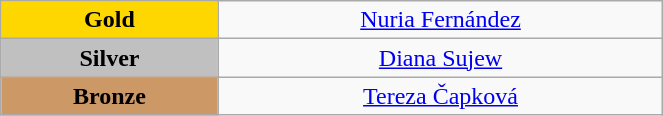<table class="wikitable" style=" text-align:center; " width="35%">
<tr>
<td bgcolor="gold"><strong>Gold</strong></td>
<td><a href='#'>Nuria Fernández</a><br><small><em></em></small></td>
</tr>
<tr>
<td bgcolor="silver"><strong>Silver</strong></td>
<td><a href='#'>Diana Sujew</a><br><small><em></em></small></td>
</tr>
<tr>
<td bgcolor="CC9966"><strong>Bronze</strong></td>
<td><a href='#'>Tereza Čapková</a><br><small><em></em></small></td>
</tr>
</table>
